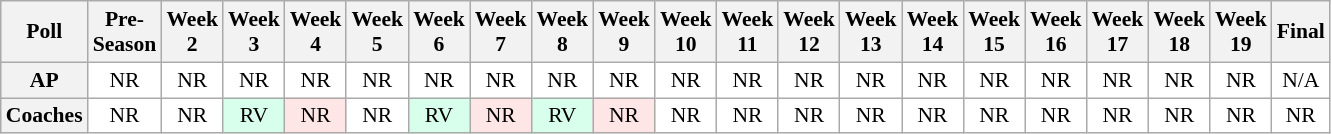<table class="wikitable" style="white-space:nowrap;font-size:90%">
<tr>
<th>Poll</th>
<th>Pre-<br>Season</th>
<th>Week<br>2</th>
<th>Week<br>3</th>
<th>Week<br>4</th>
<th>Week<br>5</th>
<th>Week<br>6</th>
<th>Week<br>7</th>
<th>Week<br>8</th>
<th>Week<br>9</th>
<th>Week<br>10</th>
<th>Week<br>11</th>
<th>Week<br>12</th>
<th>Week<br>13</th>
<th>Week<br>14</th>
<th>Week<br>15</th>
<th>Week<br>16</th>
<th>Week<br>17</th>
<th>Week<br>18</th>
<th>Week<br>19</th>
<th>Final</th>
</tr>
<tr style="text-align:center;">
<th>AP</th>
<td style="background:#FFF;">NR</td>
<td style="background:#FFF;">NR</td>
<td style="background:#FFF;">NR</td>
<td style="background:#FFF;">NR</td>
<td style="background:#FFF;">NR</td>
<td style="background:#FFF;">NR</td>
<td style="background:#FFF;">NR</td>
<td style="background:#FFF;">NR</td>
<td style="background:#FFF;">NR</td>
<td style="background:#FFF;">NR</td>
<td style="background:#FFF;">NR</td>
<td style="background:#FFF;">NR</td>
<td style="background:#FFF;">NR</td>
<td style="background:#FFF;">NR</td>
<td style="background:#FFF;">NR</td>
<td style="background:#FFF;">NR</td>
<td style="background:#FFF;">NR</td>
<td style="background:#FFF;">NR</td>
<td style="background:#FFF;">NR</td>
<td style="background:#FFF;">N/A</td>
</tr>
<tr style="text-align:center;">
<th>Coaches</th>
<td style="background:#FFF;">NR</td>
<td style="background:#FFF;">NR</td>
<td style="background:#D8FFEB;">RV</td>
<td style="background:#FFE6E6;">NR</td>
<td style="background:#FFF;">NR</td>
<td style="background:#D8FFEB;">RV</td>
<td style="background:#FFE6E6;">NR</td>
<td style="background:#D8FFEB;">RV</td>
<td style="background:#FFE6E6;">NR</td>
<td style="background:#FFF;">NR</td>
<td style="background:#FFF;">NR</td>
<td style="background:#FFF;">NR</td>
<td style="background:#FFF;">NR</td>
<td style="background:#FFF;">NR</td>
<td style="background:#FFF;">NR</td>
<td style="background:#FFF;">NR</td>
<td style="background:#FFF;">NR</td>
<td style="background:#FFF;">NR</td>
<td style="background:#FFF;">NR</td>
<td style="background:#FFF;">NR</td>
</tr>
</table>
